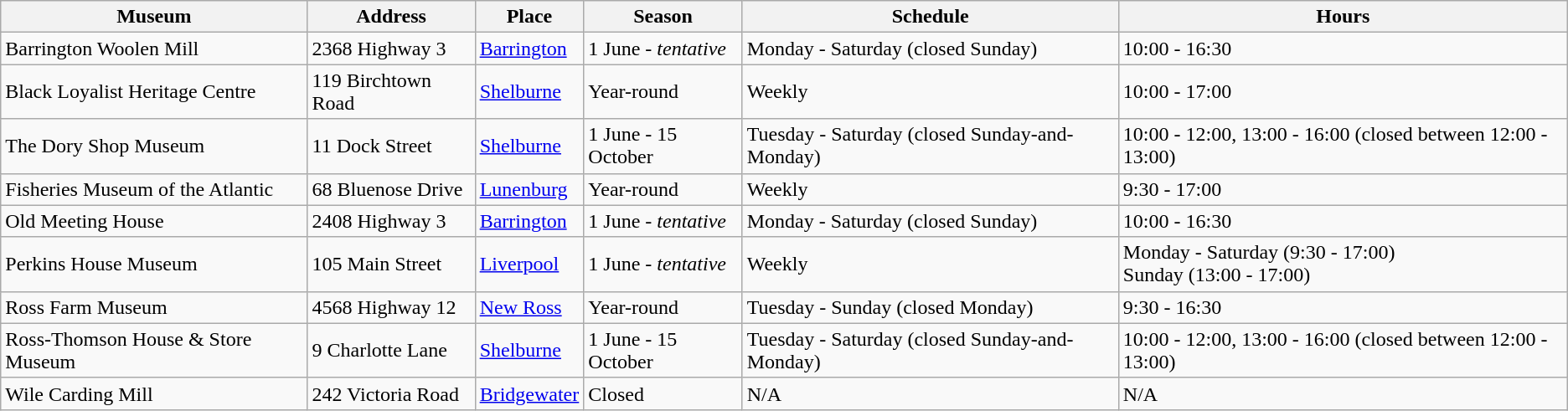<table class="wikitable sortable">
<tr>
<th>Museum</th>
<th>Address</th>
<th>Place</th>
<th>Season</th>
<th>Schedule</th>
<th>Hours</th>
</tr>
<tr>
<td>Barrington Woolen Mill</td>
<td>2368 Highway 3</td>
<td><a href='#'>Barrington</a></td>
<td>1 June - <em>tentative</em></td>
<td>Monday - Saturday (closed Sunday)</td>
<td>10:00 - 16:30</td>
</tr>
<tr>
<td>Black Loyalist Heritage Centre</td>
<td>119 Birchtown Road</td>
<td><a href='#'>Shelburne</a></td>
<td>Year-round</td>
<td>Weekly</td>
<td>10:00 - 17:00</td>
</tr>
<tr>
<td>The Dory Shop Museum</td>
<td>11 Dock Street</td>
<td><a href='#'>Shelburne</a></td>
<td>1 June - 15 October</td>
<td>Tuesday - Saturday (closed Sunday-and-Monday)</td>
<td>10:00 - 12:00, 13:00 - 16:00 (closed between 12:00 - 13:00)</td>
</tr>
<tr>
<td>Fisheries Museum of the Atlantic</td>
<td>68 Bluenose Drive</td>
<td><a href='#'>Lunenburg</a></td>
<td>Year-round</td>
<td>Weekly</td>
<td>9:30 - 17:00</td>
</tr>
<tr>
<td>Old Meeting House</td>
<td>2408 Highway 3</td>
<td><a href='#'>Barrington</a></td>
<td>1 June - <em>tentative</em></td>
<td>Monday - Saturday (closed Sunday)</td>
<td>10:00 - 16:30</td>
</tr>
<tr>
<td>Perkins House Museum</td>
<td>105 Main Street</td>
<td><a href='#'>Liverpool</a></td>
<td>1 June - <em>tentative</em></td>
<td>Weekly</td>
<td>Monday - Saturday (9:30 - 17:00)<br>Sunday (13:00 - 17:00)</td>
</tr>
<tr>
<td>Ross Farm Museum</td>
<td>4568 Highway 12</td>
<td><a href='#'>New Ross</a></td>
<td>Year-round</td>
<td>Tuesday - Sunday (closed Monday)</td>
<td>9:30 - 16:30</td>
</tr>
<tr>
<td>Ross-Thomson House & Store Museum</td>
<td>9 Charlotte Lane</td>
<td><a href='#'>Shelburne</a></td>
<td>1 June - 15 October</td>
<td>Tuesday - Saturday (closed Sunday-and-Monday)</td>
<td>10:00 - 12:00, 13:00 - 16:00 (closed between 12:00 - 13:00)</td>
</tr>
<tr>
<td>Wile Carding Mill</td>
<td>242 Victoria Road</td>
<td><a href='#'>Bridgewater</a></td>
<td>Closed</td>
<td>N/A</td>
<td>N/A</td>
</tr>
</table>
